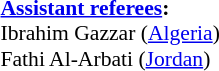<table style="width:50%; font-size:90%;">
<tr>
<td><br><strong><a href='#'>Assistant referees</a>:</strong><br>
Ibrahim Gazzar (<a href='#'>Algeria</a>) <br> Fathi Al-Arbati (<a href='#'>Jordan</a>)</td>
</tr>
</table>
